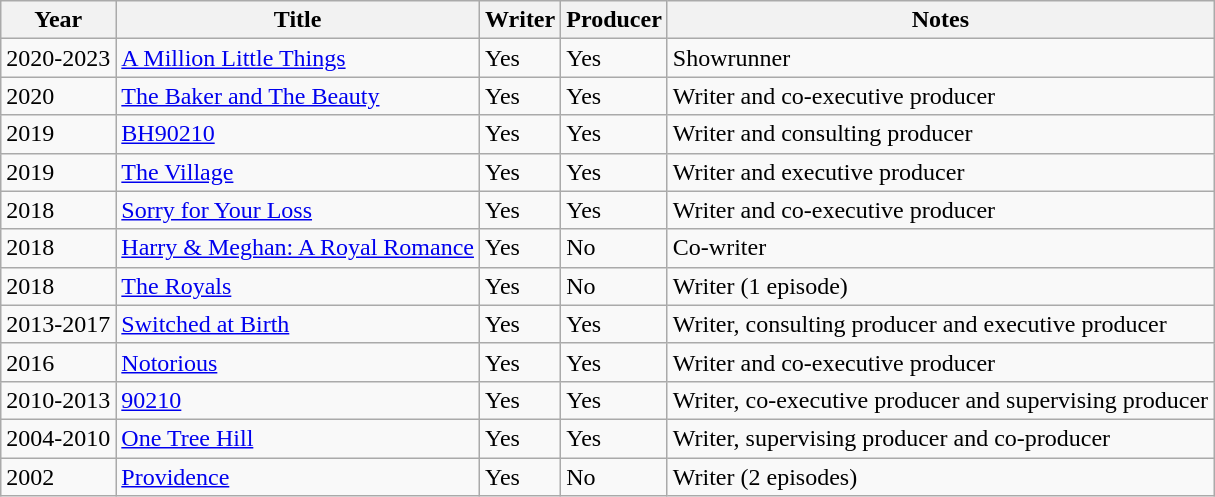<table class="wikitable sortable">
<tr>
<th>Year</th>
<th>Title</th>
<th>Writer</th>
<th>Producer</th>
<th>Notes</th>
</tr>
<tr>
<td>2020-2023</td>
<td><a href='#'>A Million Little Things</a></td>
<td>Yes</td>
<td>Yes</td>
<td>Showrunner</td>
</tr>
<tr>
<td>2020</td>
<td><a href='#'>The Baker and The Beauty</a></td>
<td>Yes</td>
<td>Yes</td>
<td>Writer and co-executive producer</td>
</tr>
<tr>
<td>2019</td>
<td><a href='#'>BH90210</a></td>
<td>Yes</td>
<td>Yes</td>
<td>Writer and consulting producer</td>
</tr>
<tr>
<td>2019</td>
<td><a href='#'>The Village</a></td>
<td>Yes</td>
<td>Yes</td>
<td>Writer and executive producer</td>
</tr>
<tr>
<td>2018</td>
<td><a href='#'>Sorry for Your Loss</a></td>
<td>Yes</td>
<td>Yes</td>
<td>Writer and co-executive producer</td>
</tr>
<tr>
<td>2018</td>
<td><a href='#'>Harry & Meghan: A Royal Romance</a></td>
<td>Yes</td>
<td>No</td>
<td>Co-writer</td>
</tr>
<tr>
<td>2018</td>
<td><a href='#'>The Royals</a></td>
<td>Yes</td>
<td>No</td>
<td>Writer (1 episode)</td>
</tr>
<tr>
<td>2013-2017</td>
<td><a href='#'>Switched at Birth</a></td>
<td>Yes</td>
<td>Yes</td>
<td>Writer, consulting producer and executive producer</td>
</tr>
<tr>
<td>2016</td>
<td><a href='#'>Notorious</a></td>
<td>Yes</td>
<td>Yes</td>
<td>Writer and co-executive producer</td>
</tr>
<tr>
<td>2010-2013</td>
<td><a href='#'>90210</a></td>
<td>Yes</td>
<td>Yes</td>
<td>Writer, co-executive producer and supervising producer</td>
</tr>
<tr>
<td>2004-2010</td>
<td><a href='#'>One Tree Hill</a></td>
<td>Yes</td>
<td>Yes</td>
<td>Writer, supervising producer and co-producer</td>
</tr>
<tr>
<td>2002</td>
<td><a href='#'>Providence</a></td>
<td>Yes</td>
<td>No</td>
<td>Writer (2 episodes)</td>
</tr>
</table>
